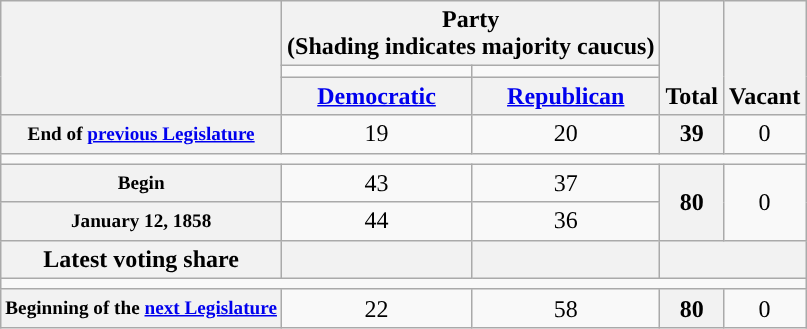<table class=wikitable style="text-align:center">
<tr style="vertical-align:bottom;">
<th rowspan=3></th>
<th colspan=2>Party <div>(Shading indicates majority caucus)</div></th>
<th rowspan=3>Total</th>
<th rowspan=3>Vacant</th>
</tr>
<tr style="height:5px">
<td style="background-color:"></td>
<td style="background-color:"></td>
</tr>
<tr>
<th><a href='#'>Democratic</a></th>
<th><a href='#'>Republican</a></th>
</tr>
<tr>
<th style="white-space:nowrap; font-size:80%;">End of <a href='#'>previous Legislature</a></th>
<td>19</td>
<td>20</td>
<th>39</th>
<td>0</td>
</tr>
<tr>
<td colspan=5></td>
</tr>
<tr>
<th style="font-size:80%">Begin</th>
<td>43</td>
<td>37</td>
<th rowspan="2">80</th>
<td rowspan="2">0</td>
</tr>
<tr>
<th style="font-size:80%">January 12, 1858</th>
<td>44</td>
<td>36</td>
</tr>
<tr>
<th>Latest voting share</th>
<th></th>
<th></th>
<th colspan=2></th>
</tr>
<tr>
<td colspan=5></td>
</tr>
<tr>
<th style="white-space:nowrap; font-size:80%;">Beginning of the <a href='#'>next Legislature</a></th>
<td>22</td>
<td>58</td>
<th>80</th>
<td>0</td>
</tr>
</table>
